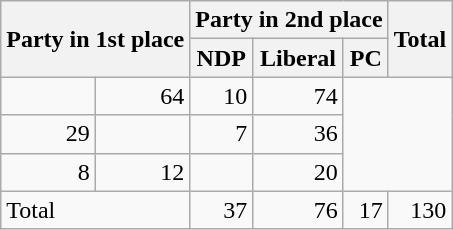<table class="wikitable" style="text-align:right;">
<tr>
<th rowspan="2" colspan="2" style="text-align:left;">Party in 1st place</th>
<th colspan="3">Party in 2nd place</th>
<th rowspan="2">Total</th>
</tr>
<tr>
<th>NDP</th>
<th>Liberal</th>
<th>PC</th>
</tr>
<tr>
<td></td>
<td>64</td>
<td>10</td>
<td>74</td>
</tr>
<tr>
<td>29</td>
<td></td>
<td>7</td>
<td>36</td>
</tr>
<tr>
<td>8</td>
<td>12</td>
<td></td>
<td>20</td>
</tr>
<tr>
<td colspan="2" style="text-align:left;">Total</td>
<td>37</td>
<td>76</td>
<td>17</td>
<td>130</td>
</tr>
</table>
